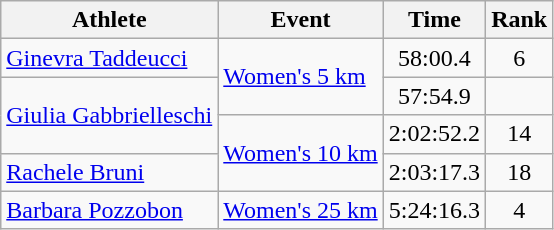<table class="wikitable">
<tr>
<th>Athlete</th>
<th>Event</th>
<th>Time</th>
<th>Rank</th>
</tr>
<tr align="center">
<td align="left"><a href='#'>Ginevra Taddeucci</a></td>
<td rowspan="2" align="left"><a href='#'>Women's 5 km</a></td>
<td>58:00.4</td>
<td>6</td>
</tr>
<tr align="center">
<td rowspan="2" align="left"><a href='#'>Giulia Gabbrielleschi</a></td>
<td>57:54.9</td>
<td></td>
</tr>
<tr align="center">
<td rowspan="2" align="left"><a href='#'>Women's 10 km</a></td>
<td>2:02:52.2</td>
<td>14</td>
</tr>
<tr align="center">
<td align="left"><a href='#'>Rachele Bruni</a></td>
<td>2:03:17.3</td>
<td>18</td>
</tr>
<tr align="center">
<td align="left"><a href='#'>Barbara Pozzobon</a></td>
<td align="left"><a href='#'>Women's 25 km</a></td>
<td>5:24:16.3</td>
<td>4</td>
</tr>
</table>
